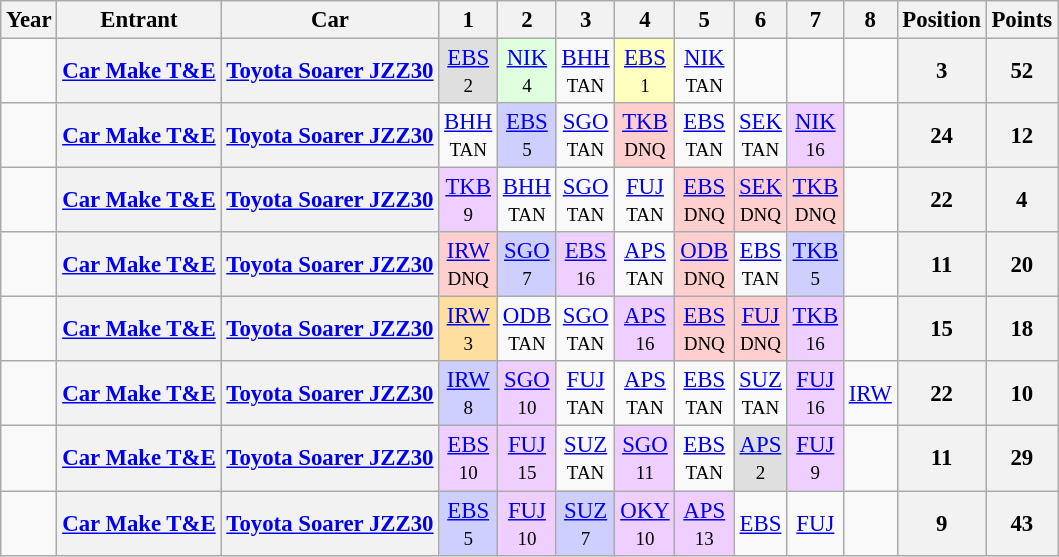<table class="wikitable" style="text-align:center; font-size:95%">
<tr>
<th>Year</th>
<th>Entrant</th>
<th>Car</th>
<th>1</th>
<th>2</th>
<th>3</th>
<th>4</th>
<th>5</th>
<th>6</th>
<th>7</th>
<th>8</th>
<th>Position</th>
<th>Points</th>
</tr>
<tr>
<td></td>
<th><a href='#'>Car Make T&E</a></th>
<th><a href='#'>Toyota Soarer JZZ30</a></th>
<td style="background:#DFDFDF;"><a href='#'>EBS</a><br><small>2</small></td>
<td style="background:#DFFFDF;"><a href='#'>NIK</a><br><small>4</small></td>
<td><a href='#'>BHH</a><br><small>TAN</small></td>
<td style="background:#FFFFBF;"><a href='#'>EBS</a><br><small>1</small></td>
<td><a href='#'>NIK</a><br><small>TAN</small></td>
<td></td>
<td></td>
<td></td>
<th>3</th>
<th>52</th>
</tr>
<tr>
<td></td>
<th><a href='#'>Car Make T&E</a></th>
<th><a href='#'>Toyota Soarer JZZ30</a></th>
<td><a href='#'>BHH</a><br><small>TAN</small></td>
<td style="background:#CFCFFF;"><a href='#'>EBS</a><br><small>5</small></td>
<td><a href='#'>SGO</a><br><small>TAN</small></td>
<td style="background:#FFCFCF;"><a href='#'>TKB</a><br><small>DNQ</small></td>
<td><a href='#'>EBS</a><br><small>TAN</small></td>
<td><a href='#'>SEK</a><br><small>TAN</small></td>
<td style="background:#EFCFFF;"><a href='#'>NIK</a><br><small>16</small></td>
<td></td>
<th>24</th>
<th>12</th>
</tr>
<tr>
<td></td>
<th><a href='#'>Car Make T&E</a></th>
<th><a href='#'>Toyota Soarer JZZ30</a></th>
<td style="background:#EFCFFF;"><a href='#'>TKB</a><br><small>9</small></td>
<td><a href='#'>BHH</a><br><small>TAN</small></td>
<td><a href='#'>SGO</a><br><small>TAN</small></td>
<td><a href='#'>FUJ</a><br><small>TAN</small></td>
<td style="background:#FFCFCF;"><a href='#'>EBS</a><br><small>DNQ</small></td>
<td style="background:#FFCFCF;"><a href='#'>SEK</a><br><small>DNQ</small></td>
<td style="background:#FFCFCF;"><a href='#'>TKB</a><br><small>DNQ</small></td>
<td></td>
<th>22</th>
<th>4</th>
</tr>
<tr>
<td></td>
<th><a href='#'>Car Make T&E</a></th>
<th><a href='#'>Toyota Soarer JZZ30</a></th>
<td style="background:#FFCFCF;"><a href='#'>IRW</a><br><small>DNQ</small></td>
<td style="background:#CFCFFF;"><a href='#'>SGO</a><br><small>7</small></td>
<td style="background:#EFCFFF;"><a href='#'>EBS</a><br><small>16</small></td>
<td><a href='#'>APS</a><br><small>TAN</small></td>
<td style="background:#FFCFCF;"><a href='#'>ODB</a><br><small>DNQ</small></td>
<td><a href='#'>EBS</a><br><small>TAN</small></td>
<td style="background:#CFCFFF;"><a href='#'>TKB</a><br><small>5</small></td>
<td></td>
<th>11</th>
<th>20</th>
</tr>
<tr>
<td></td>
<th><a href='#'>Car Make T&E</a></th>
<th><a href='#'>Toyota Soarer JZZ30</a></th>
<td style="background:#FFDF9F;"><a href='#'>IRW</a><br><small>3</small></td>
<td><a href='#'>ODB</a><br><small>TAN</small></td>
<td><a href='#'>SGO</a><br><small>TAN</small></td>
<td style="background:#EFCFFF;"><a href='#'>APS</a><br><small>16</small></td>
<td style="background:#FFCFCF;"><a href='#'>EBS</a><br><small>DNQ</small></td>
<td style="background:#FFCFCF;"><a href='#'>FUJ</a><br><small>DNQ</small></td>
<td style="background:#EFCFFF;"><a href='#'>TKB</a><br><small>16</small></td>
<td></td>
<th>15</th>
<th>18</th>
</tr>
<tr>
<td></td>
<th><a href='#'>Car Make T&E</a></th>
<th><a href='#'>Toyota Soarer JZZ30</a></th>
<td style="background:#CFCFFF;"><a href='#'>IRW</a><br><small>8</small></td>
<td style="background:#EFCFFF;"><a href='#'>SGO</a><br><small><span>10</span></small></td>
<td><a href='#'>FUJ</a><br><small>TAN</small></td>
<td><a href='#'>APS</a><br><small>TAN</small></td>
<td><a href='#'>EBS</a><br><small>TAN</small></td>
<td><a href='#'>SUZ</a><br><small>TAN</small></td>
<td style="background:#EFCFFF;"><a href='#'>FUJ</a><br><small>16</small></td>
<td><a href='#'>IRW</a><br><small></small></td>
<th>22</th>
<th>10</th>
</tr>
<tr>
<td></td>
<th><a href='#'>Car Make T&E</a></th>
<th><a href='#'>Toyota Soarer JZZ30</a></th>
<td style="background:#EFCFFF;"><a href='#'>EBS</a><br><small><span>10</span></small></td>
<td style="background:#EFCFFF;"><a href='#'>FUJ</a><br><small>15</small></td>
<td><a href='#'>SUZ</a><br><small>TAN</small></td>
<td style="background:#EFCFFF;"><a href='#'>SGO</a><br><small>11</small></td>
<td><a href='#'>EBS</a><br><small>TAN</small></td>
<td style="background:#DFDFDF;"><a href='#'>APS</a><br><small><span>2</span></small></td>
<td style="background:#EFCFFF;"><a href='#'>FUJ</a><br><small><span>9</span></small></td>
<td></td>
<th>11</th>
<th>29</th>
</tr>
<tr>
<td></td>
<th><a href='#'>Car Make T&E</a></th>
<th><a href='#'>Toyota Soarer JZZ30</a></th>
<td style="background:#CFCFFF;"><a href='#'>EBS</a><br><small>5</small></td>
<td style="background:#EFCFFF;"><a href='#'>FUJ</a><br><small><span>10</span></small></td>
<td style="background:#CFCFFF;"><a href='#'>SUZ</a><br><small>7</small></td>
<td style="background:#EFCFFF;"><a href='#'>OKY</a><br><small>10</small></td>
<td style="background:#EFCFFF;"><a href='#'>APS</a><br><small>13</small></td>
<td><a href='#'>EBS</a><br><small></small></td>
<td><a href='#'>FUJ</a><br><small></small></td>
<td></td>
<th>9</th>
<th>43</th>
</tr>
</table>
